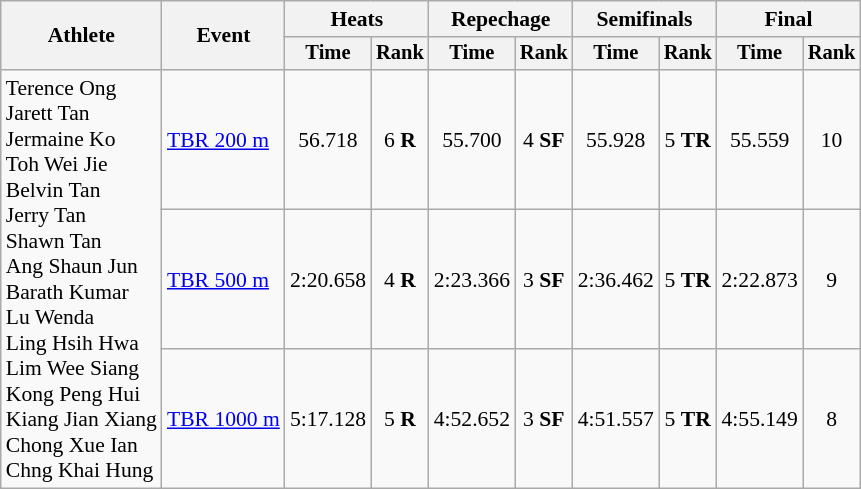<table class="wikitable" style="text-align:center; font-size:90%">
<tr>
<th rowspan="2">Athlete</th>
<th rowspan="2">Event</th>
<th colspan="2">Heats</th>
<th colspan="2">Repechage</th>
<th colspan="2">Semifinals</th>
<th colspan="2">Final</th>
</tr>
<tr style=font-size:95%>
<th>Time</th>
<th>Rank</th>
<th>Time</th>
<th>Rank</th>
<th>Time</th>
<th>Rank</th>
<th>Time</th>
<th>Rank</th>
</tr>
<tr>
<td align=left rowspan=3>Terence Ong<br>Jarett Tan<br>Jermaine Ko<br>Toh Wei Jie<br>Belvin Tan<br>Jerry Tan<br>Shawn Tan<br>Ang Shaun Jun<br>Barath Kumar<br>Lu Wenda<br>Ling Hsih Hwa<br>Lim Wee Siang<br>Kong Peng Hui<br>Kiang Jian Xiang<br>Chong Xue Ian<br>Chng Khai Hung</td>
<td align=left><a href='#'>TBR 200 m</a></td>
<td>56.718</td>
<td>6 <strong>R</strong></td>
<td>55.700</td>
<td>4 <strong>SF</strong></td>
<td>55.928</td>
<td>5 <strong>TR</strong></td>
<td>55.559</td>
<td>10</td>
</tr>
<tr>
<td align=left><a href='#'>TBR 500 m</a></td>
<td>2:20.658</td>
<td>4 <strong>R</strong></td>
<td>2:23.366</td>
<td>3 <strong>SF</strong></td>
<td>2:36.462</td>
<td>5 <strong>TR</strong></td>
<td>2:22.873</td>
<td>9</td>
</tr>
<tr>
<td align=left><a href='#'>TBR 1000 m</a></td>
<td>5:17.128</td>
<td>5 <strong>R</strong></td>
<td>4:52.652</td>
<td>3 <strong>SF</strong></td>
<td>4:51.557</td>
<td>5 <strong>TR</strong></td>
<td>4:55.149</td>
<td>8</td>
</tr>
</table>
